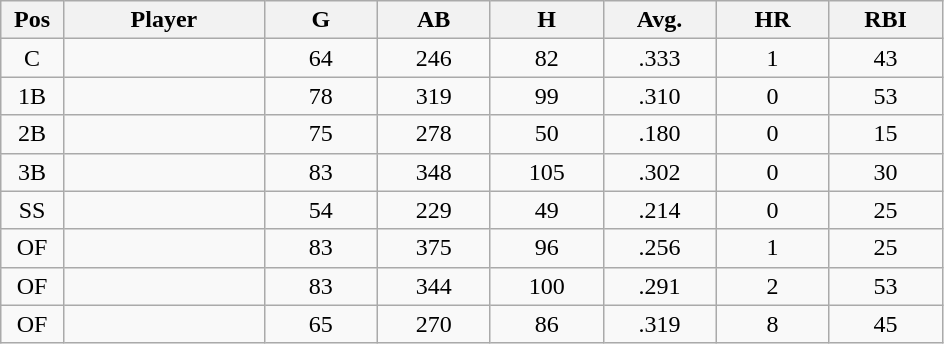<table class="wikitable sortable">
<tr>
<th bgcolor="#DDDDFF" width="5%">Pos</th>
<th bgcolor="#DDDDFF" width="16%">Player</th>
<th bgcolor="#DDDDFF" width="9%">G</th>
<th bgcolor="#DDDDFF" width="9%">AB</th>
<th bgcolor="#DDDDFF" width="9%">H</th>
<th bgcolor="#DDDDFF" width="9%">Avg.</th>
<th bgcolor="#DDDDFF" width="9%">HR</th>
<th bgcolor="#DDDDFF" width="9%">RBI</th>
</tr>
<tr align="center">
<td>C</td>
<td></td>
<td>64</td>
<td>246</td>
<td>82</td>
<td>.333</td>
<td>1</td>
<td>43</td>
</tr>
<tr align="center">
<td>1B</td>
<td></td>
<td>78</td>
<td>319</td>
<td>99</td>
<td>.310</td>
<td>0</td>
<td>53</td>
</tr>
<tr align="center">
<td>2B</td>
<td></td>
<td>75</td>
<td>278</td>
<td>50</td>
<td>.180</td>
<td>0</td>
<td>15</td>
</tr>
<tr align="center">
<td>3B</td>
<td></td>
<td>83</td>
<td>348</td>
<td>105</td>
<td>.302</td>
<td>0</td>
<td>30</td>
</tr>
<tr align="center">
<td>SS</td>
<td></td>
<td>54</td>
<td>229</td>
<td>49</td>
<td>.214</td>
<td>0</td>
<td>25</td>
</tr>
<tr align="center">
<td>OF</td>
<td></td>
<td>83</td>
<td>375</td>
<td>96</td>
<td>.256</td>
<td>1</td>
<td>25</td>
</tr>
<tr align="center">
<td>OF</td>
<td></td>
<td>83</td>
<td>344</td>
<td>100</td>
<td>.291</td>
<td>2</td>
<td>53</td>
</tr>
<tr align="center">
<td>OF</td>
<td></td>
<td>65</td>
<td>270</td>
<td>86</td>
<td>.319</td>
<td>8</td>
<td>45</td>
</tr>
</table>
